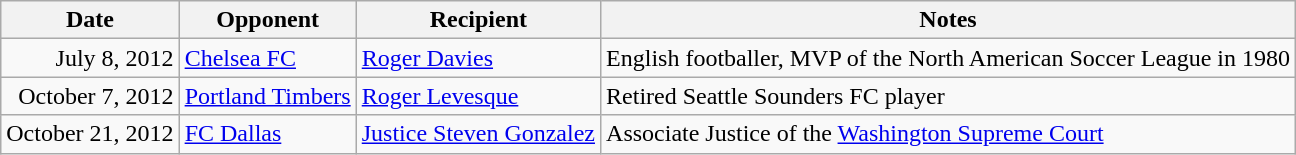<table class="wikitable">
<tr>
<th>Date</th>
<th>Opponent</th>
<th>Recipient</th>
<th>Notes</th>
</tr>
<tr>
<td align=right>July 8, 2012</td>
<td><a href='#'>Chelsea FC</a></td>
<td><a href='#'>Roger Davies</a></td>
<td>English footballer, MVP of the North American Soccer League in 1980</td>
</tr>
<tr>
<td align=right>October 7, 2012</td>
<td><a href='#'>Portland Timbers</a></td>
<td><a href='#'>Roger Levesque</a></td>
<td>Retired Seattle Sounders FC player</td>
</tr>
<tr>
<td align=right>October 21, 2012</td>
<td><a href='#'>FC Dallas</a></td>
<td><a href='#'>Justice Steven Gonzalez</a></td>
<td>Associate Justice of the <a href='#'>Washington Supreme Court</a></td>
</tr>
</table>
